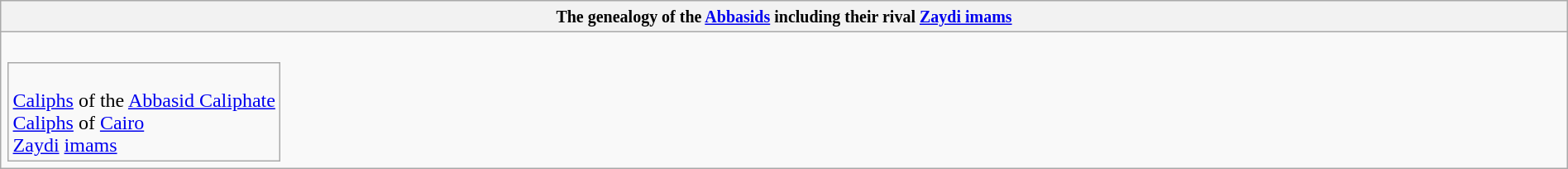<table class="wikitable collapsible collapsed" border="1" style="width:100%; text-align:center;">
<tr>
<th><small>The genealogy of the <a href='#'>Abbasids</a> including their rival <a href='#'>Zaydi imams</a> </small></th>
</tr>
<tr>
<td><br><table - style="vertical-align:top">
<tr>
<td colspan=100% style="text-align:left"><br> <a href='#'>Caliphs</a> of the <a href='#'>Abbasid Caliphate</a><br>
 <a href='#'>Caliphs</a> of <a href='#'>Cairo</a><br>
 <a href='#'>Zaydi</a> <a href='#'>imams</a></td>
</tr>
</table>





































































</td>
</tr>
</table>
